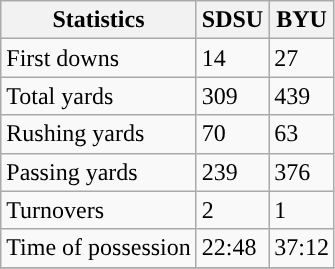<table class="wikitable">
<tr>
<th>Statistics</th>
<th>SDSU</th>
<th>BYU</th>
</tr>
<tr>
<td>First downs</td>
<td>14</td>
<td>27</td>
</tr>
<tr>
<td>Total yards</td>
<td>309</td>
<td>439</td>
</tr>
<tr>
<td>Rushing yards</td>
<td>70</td>
<td>63</td>
</tr>
<tr>
<td>Passing yards</td>
<td>239</td>
<td>376</td>
</tr>
<tr>
<td>Turnovers</td>
<td>2</td>
<td>1</td>
</tr>
<tr>
<td>Time of possession</td>
<td>22:48</td>
<td>37:12</td>
</tr>
<tr>
</tr>
</table>
